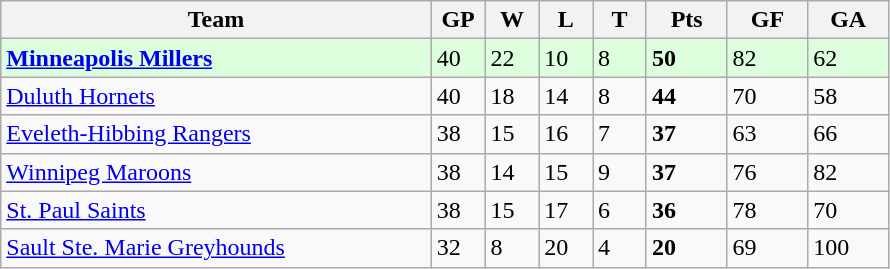<table class="wikitable">
<tr>
<th width="40%">Team</th>
<th width="5%">GP</th>
<th width="5%">W</th>
<th width="5%">L</th>
<th width="5%">T</th>
<th width="7.5%">Pts</th>
<th width="7.5%">GF</th>
<th width="7.5%">GA</th>
</tr>
<tr bgcolor=ddffdd>
<td><strong><a href='#'>Minneapolis Millers</a></strong></td>
<td>40</td>
<td>22</td>
<td>10</td>
<td>8</td>
<td><strong>50</strong></td>
<td>82</td>
<td>62</td>
</tr>
<tr>
<td><a href='#'>Duluth Hornets</a></td>
<td>40</td>
<td>18</td>
<td>14</td>
<td>8</td>
<td><strong>44</strong></td>
<td>70</td>
<td>58</td>
</tr>
<tr>
<td><a href='#'>Eveleth-Hibbing Rangers</a></td>
<td>38</td>
<td>15</td>
<td>16</td>
<td>7</td>
<td><strong>37</strong></td>
<td>63</td>
<td>66</td>
</tr>
<tr>
<td><a href='#'>Winnipeg Maroons</a></td>
<td>38</td>
<td>14</td>
<td>15</td>
<td>9</td>
<td><strong>37</strong></td>
<td>76</td>
<td>82</td>
</tr>
<tr>
<td><a href='#'>St. Paul Saints</a></td>
<td>38</td>
<td>15</td>
<td>17</td>
<td>6</td>
<td><strong>36</strong></td>
<td>78</td>
<td>70</td>
</tr>
<tr>
<td><a href='#'>Sault Ste. Marie Greyhounds</a></td>
<td>32</td>
<td>8</td>
<td>20</td>
<td>4</td>
<td><strong>20</strong></td>
<td>69</td>
<td>100</td>
</tr>
</table>
